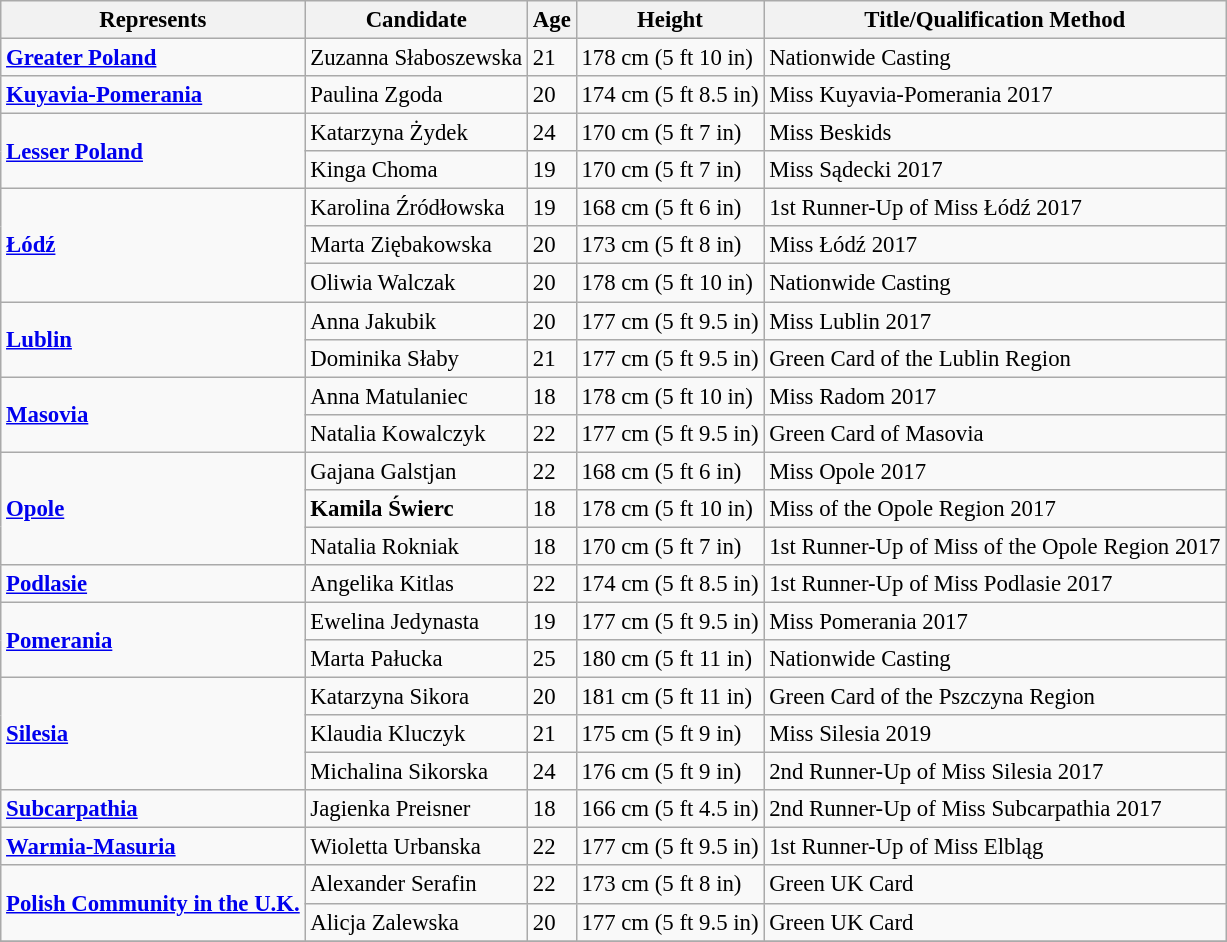<table class="wikitable sortable" style="font-size: 95%;">
<tr>
<th>Represents</th>
<th>Candidate</th>
<th>Age</th>
<th>Height</th>
<th>Title/Qualification Method</th>
</tr>
<tr>
<td> <strong><a href='#'>Greater Poland</a></strong></td>
<td>Zuzanna Słaboszewska</td>
<td>21</td>
<td>178 cm (5 ft 10 in)</td>
<td>Nationwide Casting</td>
</tr>
<tr>
<td> <strong><a href='#'>Kuyavia-Pomerania</a></strong></td>
<td>Paulina Zgoda</td>
<td>20</td>
<td>174 cm (5 ft 8.5 in)</td>
<td>Miss Kuyavia-Pomerania 2017</td>
</tr>
<tr>
<td rowspan="2"> <strong><a href='#'>Lesser Poland</a></strong></td>
<td>Katarzyna Żydek</td>
<td>24</td>
<td>170 cm (5 ft 7 in)</td>
<td>Miss Beskids</td>
</tr>
<tr>
<td>Kinga Choma</td>
<td>19</td>
<td>170 cm (5 ft 7 in)</td>
<td>Miss Sądecki 2017</td>
</tr>
<tr>
<td rowspan="3"> <strong><a href='#'>Łódź</a></strong></td>
<td>Karolina Źródłowska</td>
<td>19</td>
<td>168 cm (5 ft 6 in)</td>
<td>1st Runner-Up of Miss Łódź 2017</td>
</tr>
<tr>
<td>Marta Ziębakowska</td>
<td>20</td>
<td>173 cm (5 ft 8 in)</td>
<td>Miss Łódź 2017</td>
</tr>
<tr>
<td>Oliwia Walczak</td>
<td>20</td>
<td>178 cm (5 ft 10 in)</td>
<td>Nationwide Casting</td>
</tr>
<tr>
<td rowspan="2"> <strong><a href='#'>Lublin</a></strong></td>
<td>Anna Jakubik</td>
<td>20</td>
<td>177 cm (5 ft 9.5 in)</td>
<td>Miss Lublin 2017</td>
</tr>
<tr>
<td>Dominika Słaby</td>
<td>21</td>
<td>177 cm (5 ft 9.5 in)</td>
<td>Green Card of the Lublin Region</td>
</tr>
<tr>
<td rowspan="2"> <strong><a href='#'>Masovia</a></strong></td>
<td>Anna Matulaniec</td>
<td>18</td>
<td>178 cm (5 ft 10 in)</td>
<td>Miss Radom 2017</td>
</tr>
<tr>
<td>Natalia Kowalczyk</td>
<td>22</td>
<td>177 cm (5 ft 9.5 in)</td>
<td>Green Card of Masovia</td>
</tr>
<tr>
<td rowspan="3"> <strong><a href='#'>Opole</a></strong></td>
<td>Gajana Galstjan</td>
<td>22</td>
<td>168 cm (5 ft 6 in)</td>
<td>Miss Opole 2017</td>
</tr>
<tr>
<td><strong>Kamila Świerc</strong></td>
<td>18</td>
<td>178 cm (5 ft 10 in)</td>
<td>Miss of the Opole Region 2017</td>
</tr>
<tr>
<td>Natalia Rokniak</td>
<td>18</td>
<td>170 cm (5 ft 7 in)</td>
<td>1st Runner-Up of Miss of the Opole Region 2017</td>
</tr>
<tr>
<td> <strong><a href='#'>Podlasie</a></strong></td>
<td>Angelika Kitlas</td>
<td>22</td>
<td>174 cm (5 ft 8.5 in)</td>
<td>1st Runner-Up of Miss Podlasie 2017</td>
</tr>
<tr>
<td rowspan="2"> <strong><a href='#'>Pomerania</a></strong></td>
<td>Ewelina Jedynasta</td>
<td>19</td>
<td>177 cm (5 ft 9.5 in)</td>
<td>Miss Pomerania 2017</td>
</tr>
<tr>
<td>Marta Pałucka</td>
<td>25</td>
<td>180 cm (5 ft 11 in)</td>
<td>Nationwide Casting</td>
</tr>
<tr>
<td rowspan="3"> <strong><a href='#'>Silesia</a></strong></td>
<td>Katarzyna Sikora</td>
<td>20</td>
<td>181 cm (5 ft 11 in)</td>
<td>Green Card of the Pszczyna Region</td>
</tr>
<tr>
<td>Klaudia Kluczyk</td>
<td>21</td>
<td>175 cm (5 ft 9 in)</td>
<td>Miss Silesia 2019</td>
</tr>
<tr>
<td>Michalina Sikorska</td>
<td>24</td>
<td>176 cm (5 ft 9 in)</td>
<td>2nd Runner-Up of Miss Silesia 2017</td>
</tr>
<tr>
<td> <strong><a href='#'>Subcarpathia</a></strong></td>
<td>Jagienka Preisner</td>
<td>18</td>
<td>166 cm (5 ft 4.5 in)</td>
<td>2nd Runner-Up of Miss Subcarpathia 2017</td>
</tr>
<tr>
<td> <strong><a href='#'>Warmia-Masuria</a></strong></td>
<td>Wioletta Urbanska</td>
<td>22</td>
<td>177 cm (5 ft 9.5 in)</td>
<td>1st Runner-Up of Miss Elbląg</td>
</tr>
<tr>
<td rowspan="2"> <strong><a href='#'>Polish Community in the U.K.</a></strong></td>
<td>Alexander Serafin</td>
<td>22</td>
<td>173 cm (5 ft 8 in)</td>
<td>Green UK Card</td>
</tr>
<tr>
<td>Alicja Zalewska</td>
<td>20</td>
<td>177 cm (5 ft 9.5 in)</td>
<td>Green UK Card</td>
</tr>
<tr>
</tr>
</table>
